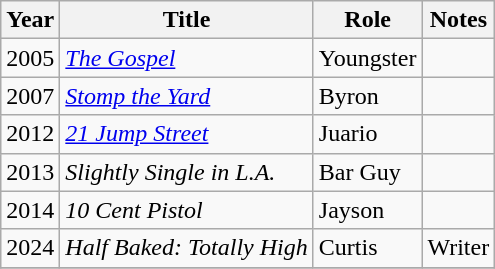<table class="wikitable sortable">
<tr>
<th>Year</th>
<th>Title</th>
<th>Role</th>
<th class="unsortable">Notes</th>
</tr>
<tr>
<td>2005</td>
<td><em><a href='#'>The Gospel</a> </em></td>
<td>Youngster</td>
<td></td>
</tr>
<tr>
<td>2007</td>
<td><em><a href='#'>Stomp the Yard</a></em></td>
<td>Byron</td>
<td></td>
</tr>
<tr>
<td>2012</td>
<td><em><a href='#'>21 Jump Street</a></em></td>
<td>Juario</td>
<td></td>
</tr>
<tr>
<td>2013</td>
<td><em>Slightly Single in L.A. </em></td>
<td>Bar Guy</td>
<td></td>
</tr>
<tr>
<td>2014</td>
<td><em>10 Cent Pistol</em></td>
<td>Jayson</td>
<td></td>
</tr>
<tr>
<td>2024</td>
<td><em>Half Baked: Totally High</em></td>
<td>Curtis</td>
<td>Writer</td>
</tr>
<tr>
</tr>
</table>
